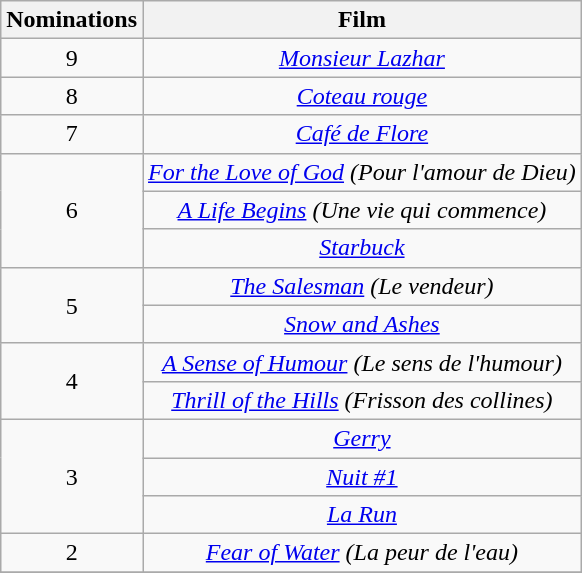<table class="wikitable" style="text-align:center;">
<tr>
<th scope="col" width="17">Nominations</th>
<th scope="col" align="center">Film</th>
</tr>
<tr>
<td rowspan="1" style="text-align:center;">9</td>
<td><em><a href='#'>Monsieur Lazhar</a></em></td>
</tr>
<tr>
<td rowspan="1" style="text-align:center;">8</td>
<td><em><a href='#'>Coteau rouge</a></em></td>
</tr>
<tr>
<td rowspan="1" style="text-align:center;">7</td>
<td><em><a href='#'>Café de Flore</a></em></td>
</tr>
<tr>
<td rowspan="3" style="text-align:center;">6</td>
<td><em><a href='#'>For the Love of God</a> (Pour l'amour de Dieu)</em></td>
</tr>
<tr>
<td><em><a href='#'>A Life Begins</a> (Une vie qui commence)</em></td>
</tr>
<tr>
<td><em><a href='#'>Starbuck</a></em></td>
</tr>
<tr>
<td rowspan="2" style="text-align:center;">5</td>
<td><em><a href='#'>The Salesman</a> (Le vendeur)</em></td>
</tr>
<tr>
<td><em><a href='#'>Snow and Ashes</a></em></td>
</tr>
<tr>
<td rowspan="2" style="text-align:center;">4</td>
<td><em><a href='#'>A Sense of Humour</a> (Le sens de l'humour)</em></td>
</tr>
<tr>
<td><em><a href='#'>Thrill of the Hills</a> (Frisson des collines)</em></td>
</tr>
<tr>
<td rowspan="3" style="text-align:center;">3</td>
<td><em><a href='#'>Gerry</a></em></td>
</tr>
<tr>
<td><em><a href='#'>Nuit #1</a></em></td>
</tr>
<tr>
<td><em><a href='#'>La Run</a></em></td>
</tr>
<tr>
<td rowspan="1" style="text-align:center;">2</td>
<td><em><a href='#'>Fear of Water</a> (La peur de l'eau)</em></td>
</tr>
<tr>
</tr>
</table>
